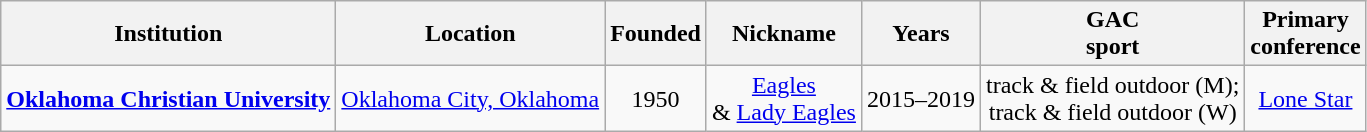<table class="wikitable sortable" style=text-align:center>
<tr>
<th>Institution</th>
<th>Location</th>
<th>Founded</th>
<th>Nickname</th>
<th>Years</th>
<th>GAC<br>sport</th>
<th>Primary<br>conference</th>
</tr>
<tr>
<td><strong><a href='#'>Oklahoma Christian University</a></strong></td>
<td><a href='#'>Oklahoma City, Oklahoma</a></td>
<td>1950</td>
<td nowrap><a href='#'>Eagles</a><br>& <a href='#'>Lady Eagles</a></td>
<td nowrap>2015–2019</td>
<td nowrap>track & field outdoor (M);<br>track & field outdoor (W)</td>
<td><a href='#'>Lone Star</a></td>
</tr>
</table>
